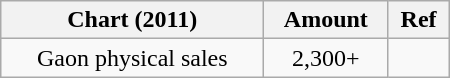<table class="wikitable" style="text-align: center; width: 300px;">
<tr>
<th>Chart (2011)</th>
<th>Amount</th>
<th>Ref</th>
</tr>
<tr>
<td rowspan=1>Gaon physical sales</td>
<td>2,300+</td>
<td></td>
</tr>
</table>
